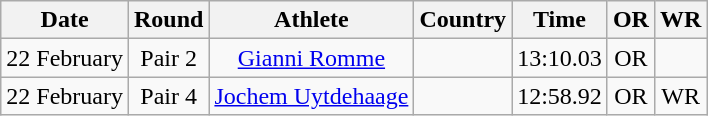<table class="wikitable" style="text-align:center">
<tr>
<th>Date</th>
<th>Round</th>
<th>Athlete</th>
<th>Country</th>
<th>Time</th>
<th>OR</th>
<th>WR</th>
</tr>
<tr>
<td>22 February</td>
<td>Pair 2</td>
<td><a href='#'>Gianni Romme</a></td>
<td></td>
<td>13:10.03</td>
<td>OR</td>
<td></td>
</tr>
<tr>
<td>22 February</td>
<td>Pair 4</td>
<td><a href='#'>Jochem Uytdehaage</a></td>
<td></td>
<td>12:58.92</td>
<td>OR</td>
<td>WR</td>
</tr>
</table>
